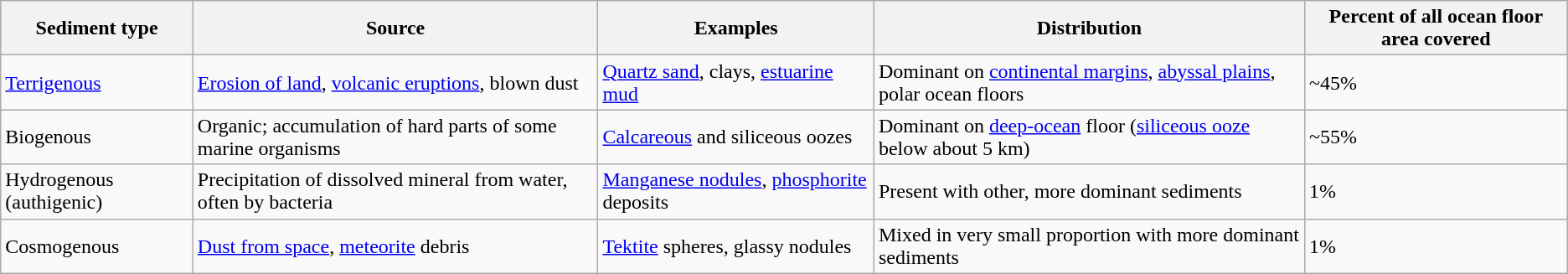<table class="wikitable">
<tr>
<th>Sediment type</th>
<th>Source</th>
<th>Examples</th>
<th>Distribution</th>
<th>Percent of all ocean floor area covered</th>
</tr>
<tr>
<td><a href='#'>Terrigenous</a></td>
<td><a href='#'>Erosion of land</a>, <a href='#'>volcanic eruptions</a>, blown dust</td>
<td><a href='#'>Quartz sand</a>, clays, <a href='#'>estuarine mud</a></td>
<td>Dominant on <a href='#'>continental margins</a>, <a href='#'>abyssal plains</a>, polar ocean floors</td>
<td>~45%</td>
</tr>
<tr>
<td>Biogenous</td>
<td>Organic; accumulation of hard parts of some marine organisms</td>
<td><a href='#'>Calcareous</a> and siliceous oozes</td>
<td>Dominant on <a href='#'>deep-ocean</a> floor (<a href='#'>siliceous ooze</a> below about 5 km)</td>
<td>~55%</td>
</tr>
<tr>
<td>Hydrogenous (authigenic)</td>
<td>Precipitation of dissolved mineral from water, often by bacteria</td>
<td><a href='#'>Manganese nodules</a>, <a href='#'>phosphorite</a> deposits</td>
<td>Present with other, more dominant sediments</td>
<td>1%</td>
</tr>
<tr>
<td>Cosmogenous</td>
<td><a href='#'>Dust from space</a>, <a href='#'>meteorite</a> debris</td>
<td><a href='#'>Tektite</a> spheres, glassy nodules</td>
<td>Mixed in very small proportion with more dominant sediments</td>
<td>1%</td>
</tr>
</table>
